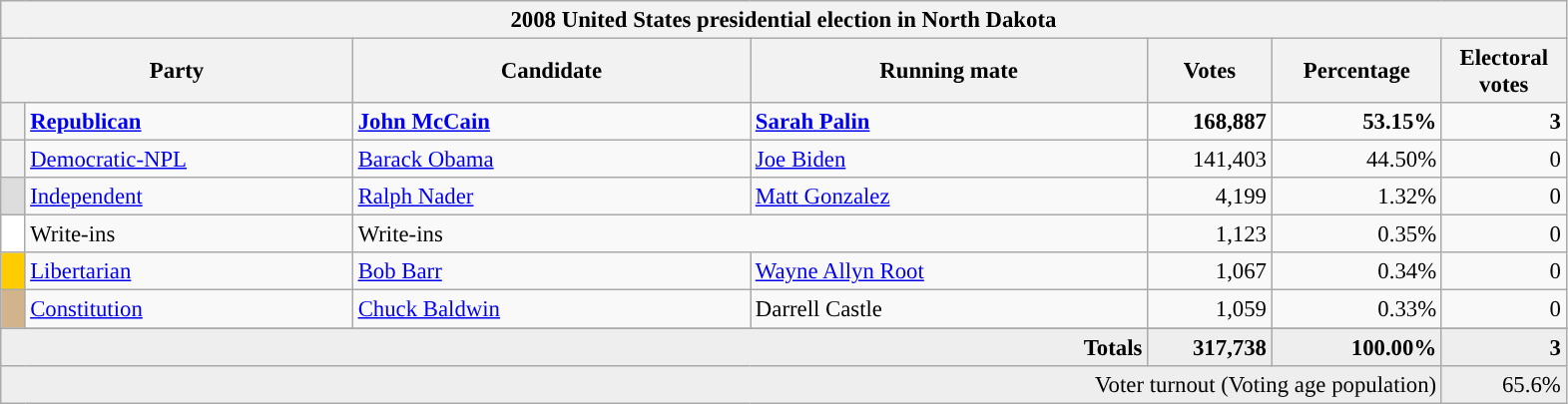<table class="wikitable" style="font-size: 95%;">
<tr>
<th colspan="7">2008 United States presidential election in North Dakota</th>
</tr>
<tr>
<th colspan="2" style="width: 15em">Party</th>
<th style="width: 17em">Candidate</th>
<th style="width: 17em">Running mate</th>
<th style="width: 5em">Votes</th>
<th style="width: 7em">Percentage</th>
<th style="width: 5em">Electoral votes</th>
</tr>
<tr>
<th style="background-color:"></th>
<td style="width: 130px"><strong><a href='#'>Republican</a></strong></td>
<td><strong><a href='#'>John McCain</a></strong></td>
<td><strong><a href='#'>Sarah Palin</a></strong></td>
<td align="right"><strong>168,887</strong></td>
<td align="right"><strong>53.15%</strong></td>
<td align="right"><strong>3</strong></td>
</tr>
<tr>
<th style="background-color:"></th>
<td style="width: 130px"><a href='#'>Democratic-NPL</a></td>
<td><a href='#'>Barack Obama</a></td>
<td><a href='#'>Joe Biden</a></td>
<td align="right">141,403</td>
<td align="right">44.50%</td>
<td align="right">0</td>
</tr>
<tr>
<th style="background-color:#DDDDDD; width: 3px"></th>
<td style="width: 130px"><a href='#'>Independent</a></td>
<td><a href='#'>Ralph Nader</a></td>
<td><a href='#'>Matt Gonzalez</a></td>
<td align="right">4,199</td>
<td align="right">1.32%</td>
<td align="right">0</td>
</tr>
<tr>
<th style="background-color:#FFFFFF; width: 3px"></th>
<td style="width: 130px">Write-ins</td>
<td colspan="2">Write-ins</td>
<td align="right">1,123</td>
<td align="right">0.35%</td>
<td align="right">0</td>
</tr>
<tr>
<th style="background-color:#FFCC00; width: 3px"></th>
<td style="width: 130px"><a href='#'>Libertarian</a></td>
<td><a href='#'>Bob Barr</a></td>
<td><a href='#'>Wayne Allyn Root</a></td>
<td align="right">1,067</td>
<td align="right">0.34%</td>
<td align="right">0</td>
</tr>
<tr>
<th style="background-color:#D2B48C; width: 3px"></th>
<td style="width: 130px"><a href='#'>Constitution</a></td>
<td><a href='#'>Chuck Baldwin</a></td>
<td>Darrell Castle</td>
<td align="right">1,059</td>
<td align="right">0.33%</td>
<td align="right">0</td>
</tr>
<tr>
</tr>
<tr bgcolor="#EEEEEE">
<td colspan="4" align="right"><strong>Totals</strong></td>
<td align="right"><strong>317,738</strong></td>
<td align="right"><strong>100.00%</strong></td>
<td align="right"><strong>3</strong></td>
</tr>
<tr bgcolor="#EEEEEE">
<td colspan="6" align="right">Voter turnout (Voting age population)</td>
<td colspan="1" align="right">65.6%</td>
</tr>
</table>
